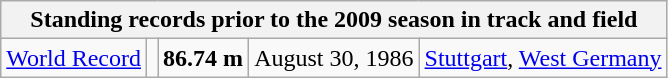<table class="wikitable" style="text-align:center;">
<tr>
<th colspan="5">Standing records prior to the 2009 season in track and field</th>
</tr>
<tr>
<td><a href='#'>World Record</a></td>
<td></td>
<td><strong>86.74 m </strong></td>
<td>August 30, 1986</td>
<td> <a href='#'>Stuttgart</a>, <a href='#'>West Germany</a></td>
</tr>
</table>
